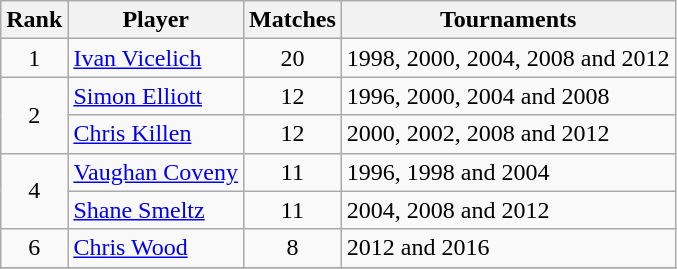<table class="wikitable" style="text-align: left;">
<tr>
<th>Rank</th>
<th>Player</th>
<th>Matches</th>
<th>Tournaments</th>
</tr>
<tr>
<td align=center>1</td>
<td><a href='#'>Ivan Vicelich</a></td>
<td align=center>20</td>
<td>1998, 2000, 2004, 2008 and 2012</td>
</tr>
<tr>
<td align=center rowspan=2>2</td>
<td><a href='#'>Simon Elliott</a></td>
<td align=center>12</td>
<td>1996, 2000, 2004 and 2008</td>
</tr>
<tr>
<td><a href='#'>Chris Killen</a></td>
<td align=center>12</td>
<td>2000, 2002, 2008 and 2012</td>
</tr>
<tr>
<td align=center rowspan=2>4</td>
<td><a href='#'>Vaughan Coveny</a></td>
<td align=center>11</td>
<td>1996, 1998 and 2004</td>
</tr>
<tr>
<td><a href='#'>Shane Smeltz</a></td>
<td align=center>11</td>
<td>2004, 2008 and 2012</td>
</tr>
<tr>
<td align=center>6</td>
<td><a href='#'>Chris Wood</a></td>
<td align=center>8</td>
<td>2012 and 2016</td>
</tr>
<tr>
</tr>
</table>
